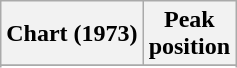<table class="wikitable sortable plainrowheaders" style="text-align:center">
<tr>
<th scope="col">Chart (1973)</th>
<th scope="col">Peak<br> position</th>
</tr>
<tr>
</tr>
<tr>
</tr>
</table>
